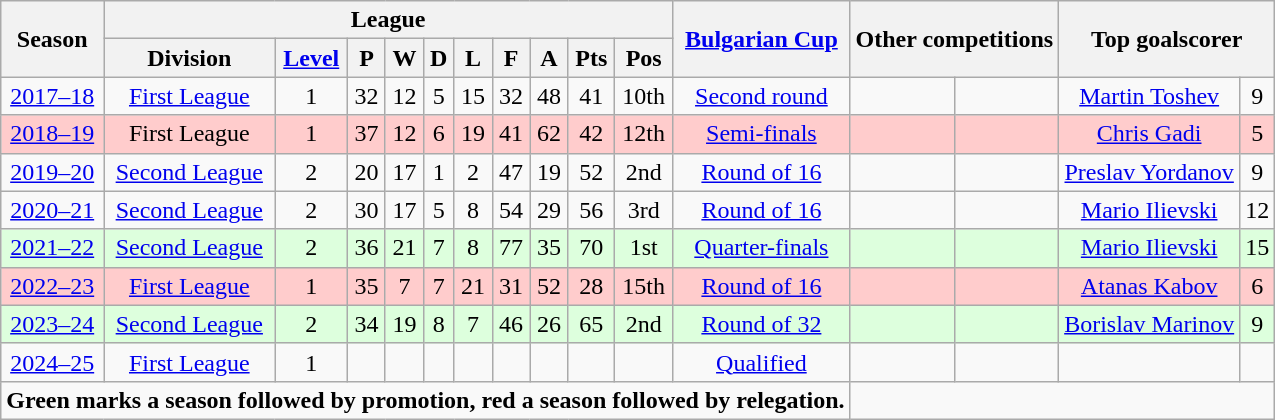<table class="wikitable plainrowheaders sortable" style="text-align: center">
<tr>
<th rowspan=2>Season</th>
<th colspan=10>League</th>
<th rowspan=2><a href='#'>Bulgarian Cup</a><br></th>
<th rowspan=2 colspan=2>Other competitions</th>
<th rowspan=2 colspan=2>Top goalscorer</th>
</tr>
<tr>
<th scope=col>Division</th>
<th scope=col><a href='#'>Level</a></th>
<th scope=col>P</th>
<th scope=col>W</th>
<th scope=col>D</th>
<th scope=col>L</th>
<th scope=col>F</th>
<th scope=col>A</th>
<th scope=col>Pts</th>
<th scope=col data-sort-type="number">Pos</th>
</tr>
<tr align="center">
<td><a href='#'>2017–18</a></td>
<td><a href='#'>First League</a></td>
<td>1</td>
<td>32</td>
<td>12</td>
<td>5</td>
<td>15</td>
<td>32</td>
<td>48</td>
<td>41</td>
<td>10th</td>
<td><a href='#'>Second round</a></td>
<td></td>
<td></td>
<td> <a href='#'>Martin Toshev</a></td>
<td>9</td>
</tr>
<tr align="center" style="background-color:#FCC;padding:0.4em">
<td><a href='#'>2018–19</a></td>
<td>First League</td>
<td>1</td>
<td>37</td>
<td>12</td>
<td>6</td>
<td>19</td>
<td>41</td>
<td>62</td>
<td>42</td>
<td>12th </td>
<td><a href='#'>Semi-finals</a></td>
<td></td>
<td></td>
<td> <a href='#'>Chris Gadi</a></td>
<td>5</td>
</tr>
<tr align="center">
<td><a href='#'>2019–20</a></td>
<td><a href='#'>Second League</a></td>
<td>2</td>
<td>20</td>
<td>17</td>
<td>1</td>
<td>2</td>
<td>47</td>
<td>19</td>
<td>52</td>
<td>2nd</td>
<td><a href='#'>Round of 16</a></td>
<td></td>
<td></td>
<td> <a href='#'>Preslav Yordanov</a></td>
<td>9</td>
</tr>
<tr align="center">
<td><a href='#'>2020–21</a></td>
<td><a href='#'>Second League</a></td>
<td>2</td>
<td>30</td>
<td>17</td>
<td>5</td>
<td>8</td>
<td>54</td>
<td>29</td>
<td>56</td>
<td>3rd</td>
<td><a href='#'>Round of 16</a></td>
<td></td>
<td></td>
<td> <a href='#'>Mario Ilievski</a></td>
<td>12</td>
</tr>
<tr align="center" style="background-color:#DFD; padding:0.4em;">
<td><a href='#'>2021–22</a></td>
<td><a href='#'>Second League</a></td>
<td>2</td>
<td>36</td>
<td>21</td>
<td>7</td>
<td>8</td>
<td>77</td>
<td>35</td>
<td>70</td>
<td>1st </td>
<td><a href='#'>Quarter-finals</a></td>
<td></td>
<td></td>
<td> <a href='#'>Mario Ilievski</a></td>
<td>15</td>
</tr>
<tr align="center" style="background-color:#FCC;padding:0.4em">
<td><a href='#'>2022–23</a></td>
<td><a href='#'>First League</a></td>
<td>1</td>
<td>35</td>
<td>7</td>
<td>7</td>
<td>21</td>
<td>31</td>
<td>52</td>
<td>28</td>
<td>15th </td>
<td><a href='#'>Round of 16</a></td>
<td></td>
<td></td>
<td> <a href='#'>Atanas Kabov</a></td>
<td>6</td>
</tr>
<tr align="center" style="background-color:#DFD; padding:0.4em;">
<td><a href='#'>2023–24</a></td>
<td><a href='#'>Second League</a></td>
<td>2</td>
<td>34</td>
<td>19</td>
<td>8</td>
<td>7</td>
<td>46</td>
<td>26</td>
<td>65</td>
<td>2nd </td>
<td><a href='#'>Round of 32</a></td>
<td></td>
<td></td>
<td> <a href='#'>Borislav Marinov</a></td>
<td>9</td>
</tr>
<tr align="center">
<td><a href='#'>2024–25</a></td>
<td><a href='#'>First League</a></td>
<td>1</td>
<td></td>
<td></td>
<td></td>
<td></td>
<td></td>
<td></td>
<td></td>
<td></td>
<td><a href='#'>Qualified</a></td>
<td></td>
<td></td>
<td></td>
<td></td>
</tr>
<tr>
<td colspan="12" align="center"><strong>Green marks a season followed by promotion, red a season followed by relegation.</strong></td>
</tr>
</table>
